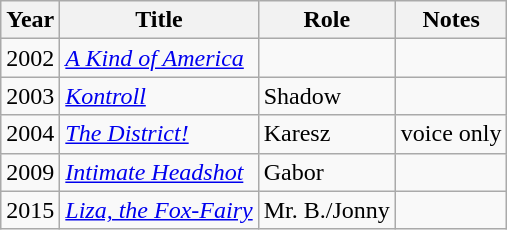<table class="wikitable sortable">
<tr>
<th>Year</th>
<th>Title</th>
<th>Role</th>
<th class="unsortable">Notes</th>
</tr>
<tr>
<td>2002</td>
<td><em><a href='#'>A Kind of America</a></em></td>
<td></td>
<td></td>
</tr>
<tr>
<td>2003</td>
<td><em><a href='#'>Kontroll</a></em></td>
<td>Shadow</td>
<td></td>
</tr>
<tr>
<td>2004</td>
<td><em><a href='#'>The District!</a></em></td>
<td>Karesz</td>
<td>voice only</td>
</tr>
<tr>
<td>2009</td>
<td><em><a href='#'>Intimate Headshot</a></em></td>
<td>Gabor</td>
<td></td>
</tr>
<tr>
<td>2015</td>
<td><em><a href='#'>Liza, the Fox-Fairy</a></em></td>
<td>Mr. B./Jonny</td>
<td></td>
</tr>
</table>
